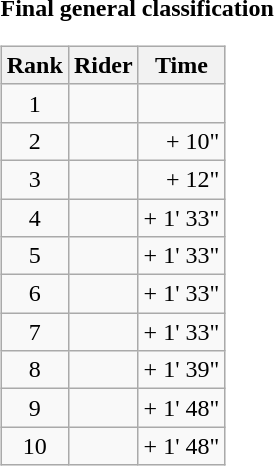<table>
<tr>
<td><strong>Final general classification</strong><br><table class="wikitable">
<tr>
<th scope="col">Rank</th>
<th scope="col">Rider</th>
<th scope="col">Time</th>
</tr>
<tr>
<td style="text-align:center;">1</td>
<td></td>
<td style="text-align:right;"></td>
</tr>
<tr>
<td style="text-align:center;">2</td>
<td></td>
<td style="text-align:right;">+ 10"</td>
</tr>
<tr>
<td style="text-align:center;">3</td>
<td></td>
<td style="text-align:right;">+ 12"</td>
</tr>
<tr>
<td style="text-align:center;">4</td>
<td></td>
<td style="text-align:right;">+ 1' 33"</td>
</tr>
<tr>
<td style="text-align:center;">5</td>
<td></td>
<td style="text-align:right;">+ 1' 33"</td>
</tr>
<tr>
<td style="text-align:center;">6</td>
<td></td>
<td style="text-align:right;">+ 1' 33"</td>
</tr>
<tr>
<td style="text-align:center;">7</td>
<td></td>
<td style="text-align:right;">+ 1' 33"</td>
</tr>
<tr>
<td style="text-align:center;">8</td>
<td></td>
<td style="text-align:right;">+ 1' 39"</td>
</tr>
<tr>
<td style="text-align:center;">9</td>
<td></td>
<td style="text-align:right;">+ 1' 48"</td>
</tr>
<tr>
<td style="text-align:center;">10</td>
<td></td>
<td style="text-align:right;">+ 1' 48"</td>
</tr>
</table>
</td>
</tr>
</table>
